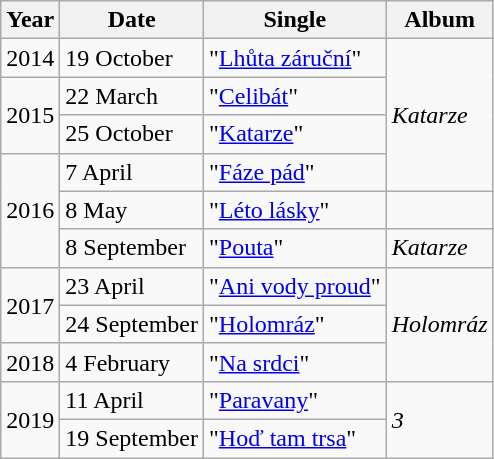<table class="wikitable">
<tr>
<th scope="col">Year</th>
<th scope="col">Date</th>
<th scope="col">Single</th>
<th scope="col">Album</th>
</tr>
<tr>
<td scope="row">2014</td>
<td>19 October</td>
<td>"<a href='#'>Lhůta záruční</a>"</td>
<td scope="row" rowspan="4"><em>Katarze</em></td>
</tr>
<tr>
<td scope="row" rowspan="2">2015</td>
<td>22 March</td>
<td>"<a href='#'>Celibát</a>"</td>
</tr>
<tr>
<td>25 October</td>
<td>"<a href='#'>Katarze</a>"</td>
</tr>
<tr>
<td scope="row" rowspan="3">2016</td>
<td>7 April</td>
<td>"<a href='#'>Fáze pád</a>"</td>
</tr>
<tr>
<td>8 May</td>
<td>"<a href='#'>Léto lásky</a>" </td>
</tr>
<tr>
<td>8 September</td>
<td>"<a href='#'>Pouta</a>"</td>
<td><em>Katarze</em></td>
</tr>
<tr>
<td scope="row" rowspan="2">2017</td>
<td>23 April</td>
<td>"<a href='#'>Ani vody proud</a>"</td>
<td scope="row" rowspan="3"><em>Holomráz</em></td>
</tr>
<tr>
<td>24 September</td>
<td>"<a href='#'>Holomráz</a>"</td>
</tr>
<tr>
<td>2018</td>
<td>4 February</td>
<td>"<a href='#'>Na srdci</a>" </td>
</tr>
<tr>
<td scope="row" rowspan="2">2019</td>
<td>11 April</td>
<td>"<a href='#'>Paravany</a>"</td>
<td scope="row" rowspan="2"><em>3</em></td>
</tr>
<tr>
<td>19 September</td>
<td>"<a href='#'>Hoď tam trsa</a>"</td>
</tr>
</table>
